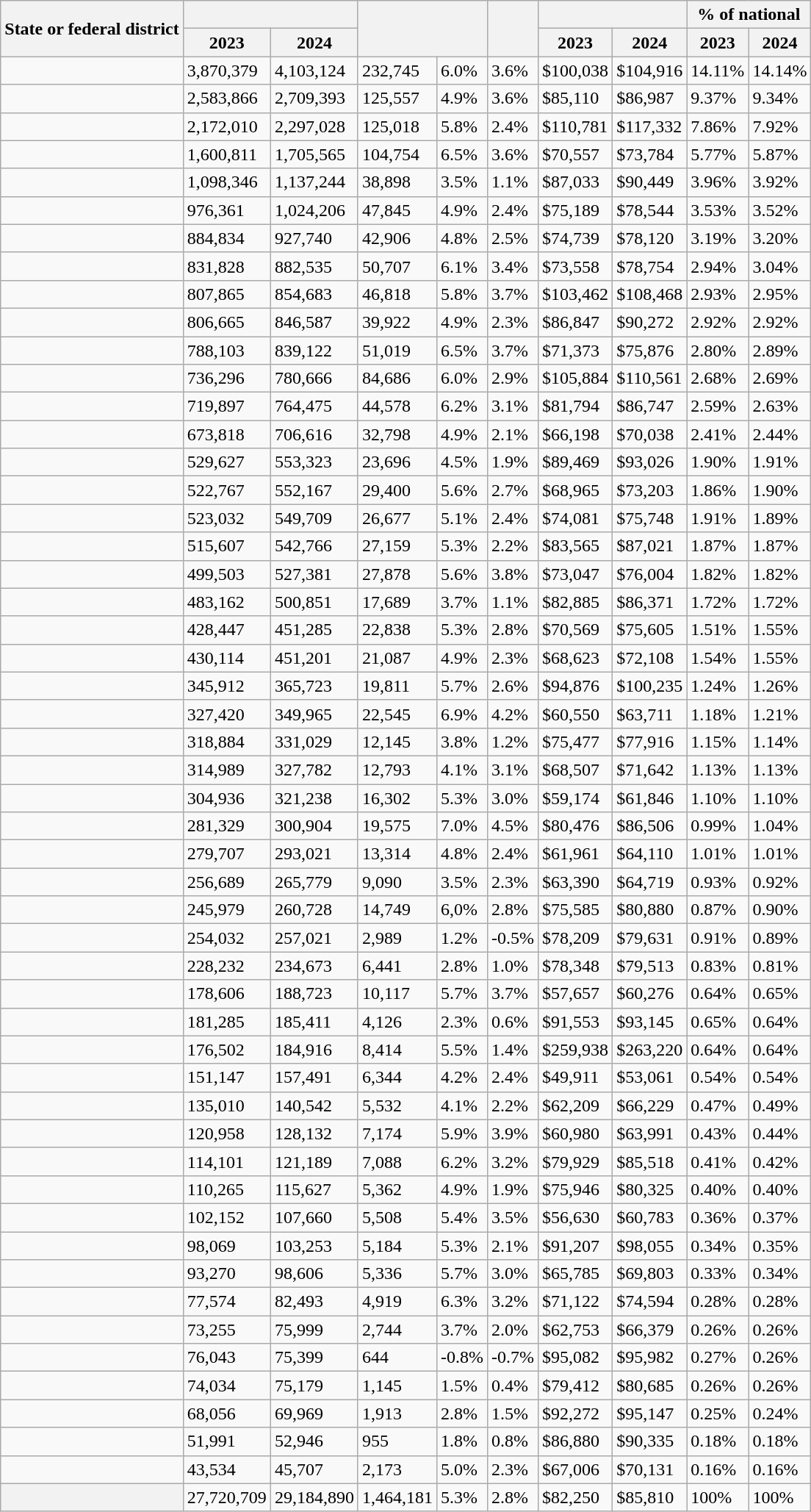<table class="sortable wikitable sticky-header-multi static-row-numbers sort-under" >
<tr>
<th rowspan="2">State or federal district</th>
<th colspan="2" style=max-width:10em></th>
<th colspan="2" rowspan="2" style=max-width:10em></th>
<th rowspan="2" style=max-width:10em></th>
<th colspan="2" style=max-width:10em></th>
<th colspan="2" style=max-width:10em>% of national</th>
</tr>
<tr class="static-row-numbers-norank">
<th style=max-width:4em>2023</th>
<th style=max-width:4em>2024</th>
<th style=max-width:4em>2023</th>
<th style=max-width:4em>2024</th>
<th style=max-width:4em>2023</th>
<th style=max-width:4em>2024</th>
</tr>
<tr>
<td></td>
<td>3,870,379</td>
<td>4,103,124</td>
<td> 232,745</td>
<td> 6.0%</td>
<td> 3.6%</td>
<td>$100,038</td>
<td>$104,916</td>
<td>14.11%</td>
<td>14.14%</td>
</tr>
<tr>
<td></td>
<td>2,583,866</td>
<td>2,709,393</td>
<td> 125,557</td>
<td> 4.9%</td>
<td> 3.6%</td>
<td>$85,110</td>
<td>$86,987</td>
<td>9.37%</td>
<td>9.34%</td>
</tr>
<tr>
<td></td>
<td>2,172,010</td>
<td>2,297,028</td>
<td> 125,018</td>
<td> 5.8%</td>
<td> 2.4%</td>
<td>$110,781</td>
<td>$117,332</td>
<td>7.86%</td>
<td>7.92%</td>
</tr>
<tr>
<td></td>
<td>1,600,811</td>
<td>1,705,565</td>
<td> 104,754</td>
<td> 6.5%</td>
<td> 3.6%</td>
<td>$70,557</td>
<td>$73,784</td>
<td>5.77%</td>
<td>5.87%</td>
</tr>
<tr>
<td></td>
<td>1,098,346</td>
<td>1,137,244</td>
<td> 38,898</td>
<td> 3.5%</td>
<td> 1.1%</td>
<td>$87,033</td>
<td>$90,449</td>
<td>3.96%</td>
<td>3.92%</td>
</tr>
<tr>
<td></td>
<td>976,361</td>
<td>1,024,206</td>
<td> 47,845</td>
<td> 4.9%</td>
<td> 2.4%</td>
<td>$75,189</td>
<td>$78,544</td>
<td>3.53%</td>
<td>3.52%</td>
</tr>
<tr>
<td></td>
<td>884,834</td>
<td>927,740</td>
<td> 42,906</td>
<td> 4.8%</td>
<td> 2.5%</td>
<td>$74,739</td>
<td>$78,120</td>
<td>3.19%</td>
<td>3.20%</td>
</tr>
<tr>
<td></td>
<td>831,828</td>
<td>882,535</td>
<td> 50,707</td>
<td> 6.1%</td>
<td> 3.4%</td>
<td>$73,558</td>
<td>$78,754</td>
<td>2.94%</td>
<td>3.04%</td>
</tr>
<tr>
<td></td>
<td>807,865</td>
<td>854,683</td>
<td> 46,818</td>
<td> 5.8%</td>
<td> 3.7%</td>
<td>$103,462</td>
<td>$108,468</td>
<td>2.93%</td>
<td>2.95%</td>
</tr>
<tr>
<td></td>
<td>806,665</td>
<td>846,587</td>
<td> 39,922</td>
<td> 4.9%</td>
<td> 2.3%</td>
<td>$86,847</td>
<td>$90,272</td>
<td>2.92%</td>
<td>2.92%</td>
</tr>
<tr>
<td></td>
<td>788,103</td>
<td>839,122</td>
<td> 51,019</td>
<td> 6.5%</td>
<td> 3.7%</td>
<td>$71,373</td>
<td>$75,876</td>
<td>2.80%</td>
<td>2.89%</td>
</tr>
<tr>
<td></td>
<td>736,296</td>
<td>780,666</td>
<td> 84,686</td>
<td> 6.0%</td>
<td> 2.9%</td>
<td>$105,884</td>
<td>$110,561</td>
<td>2.68%</td>
<td>2.69%</td>
</tr>
<tr>
<td></td>
<td>719,897</td>
<td>764,475</td>
<td> 44,578</td>
<td> 6.2%</td>
<td> 3.1%</td>
<td>$81,794</td>
<td>$86,747</td>
<td>2.59%</td>
<td>2.63%</td>
</tr>
<tr>
<td></td>
<td>673,818</td>
<td>706,616</td>
<td> 32,798</td>
<td> 4.9%</td>
<td> 2.1%</td>
<td>$66,198</td>
<td>$70,038</td>
<td>2.41%</td>
<td>2.44%</td>
</tr>
<tr>
<td></td>
<td>529,627</td>
<td>553,323</td>
<td> 23,696</td>
<td> 4.5%</td>
<td> 1.9%</td>
<td>$89,469</td>
<td>$93,026</td>
<td>1.90%</td>
<td>1.91%</td>
</tr>
<tr>
<td></td>
<td>522,767</td>
<td>552,167</td>
<td> 29,400</td>
<td> 5.6%</td>
<td> 2.7%</td>
<td>$68,965</td>
<td>$73,203</td>
<td>1.86%</td>
<td>1.90%</td>
</tr>
<tr>
<td></td>
<td>523,032</td>
<td>549,709</td>
<td> 26,677</td>
<td> 5.1%</td>
<td> 2.4%</td>
<td>$74,081</td>
<td>$75,748</td>
<td>1.91%</td>
<td>1.89%</td>
</tr>
<tr>
<td></td>
<td>515,607</td>
<td>542,766</td>
<td> 27,159</td>
<td> 5.3%</td>
<td> 2.2%</td>
<td>$83,565</td>
<td>$87,021</td>
<td>1.87%</td>
<td>1.87%</td>
</tr>
<tr>
<td></td>
<td>499,503</td>
<td>527,381</td>
<td> 27,878</td>
<td> 5.6%</td>
<td> 3.8%</td>
<td>$73,047</td>
<td>$76,004</td>
<td>1.82%</td>
<td>1.82%</td>
</tr>
<tr>
<td></td>
<td>483,162</td>
<td>500,851</td>
<td> 17,689</td>
<td> 3.7%</td>
<td> 1.1%</td>
<td>$82,885</td>
<td>$86,371</td>
<td>1.72%</td>
<td>1.72%</td>
</tr>
<tr>
<td></td>
<td>428,447</td>
<td>451,285</td>
<td> 22,838</td>
<td> 5.3%</td>
<td> 2.8%</td>
<td>$70,569</td>
<td>$75,605</td>
<td>1.51%</td>
<td>1.55%</td>
</tr>
<tr>
<td></td>
<td>430,114</td>
<td>451,201</td>
<td> 21,087</td>
<td> 4.9%</td>
<td> 2.3%</td>
<td>$68,623</td>
<td>$72,108</td>
<td>1.54%</td>
<td>1.55%</td>
</tr>
<tr>
<td></td>
<td>345,912</td>
<td>365,723</td>
<td> 19,811</td>
<td> 5.7%</td>
<td> 2.6%</td>
<td>$94,876</td>
<td>$100,235</td>
<td>1.24%</td>
<td>1.26%</td>
</tr>
<tr>
<td></td>
<td>327,420</td>
<td>349,965</td>
<td> 22,545</td>
<td> 6.9%</td>
<td> 4.2%</td>
<td>$60,550</td>
<td>$63,711</td>
<td>1.18%</td>
<td>1.21%</td>
</tr>
<tr>
<td></td>
<td>318,884</td>
<td>331,029</td>
<td> 12,145</td>
<td> 3.8%</td>
<td> 1.2%</td>
<td>$75,477</td>
<td>$77,916</td>
<td>1.15%</td>
<td>1.14%</td>
</tr>
<tr>
<td></td>
<td>314,989</td>
<td>327,782</td>
<td> 12,793</td>
<td> 4.1%</td>
<td> 3.1%</td>
<td>$68,507</td>
<td>$71,642</td>
<td>1.13%</td>
<td>1.13%</td>
</tr>
<tr>
<td></td>
<td>304,936</td>
<td>321,238</td>
<td> 16,302</td>
<td> 5.3%</td>
<td> 3.0%</td>
<td>$59,174</td>
<td>$61,846</td>
<td>1.10%</td>
<td>1.10%</td>
</tr>
<tr>
<td></td>
<td>281,329</td>
<td>300,904</td>
<td> 19,575</td>
<td> 7.0%</td>
<td> 4.5%</td>
<td>$80,476</td>
<td>$86,506</td>
<td>0.99%</td>
<td>1.04%</td>
</tr>
<tr>
<td></td>
<td>279,707</td>
<td>293,021</td>
<td> 13,314</td>
<td> 4.8%</td>
<td> 2.4%</td>
<td>$61,961</td>
<td>$64,110</td>
<td>1.01%</td>
<td>1.01%</td>
</tr>
<tr>
<td></td>
<td>256,689</td>
<td>265,779</td>
<td> 9,090</td>
<td> 3.5%</td>
<td> 2.3%</td>
<td>$63,390</td>
<td>$64,719</td>
<td>0.93%</td>
<td>0.92%</td>
</tr>
<tr>
<td></td>
<td>245,979</td>
<td>260,728</td>
<td> 14,749</td>
<td> 6,0%</td>
<td> 2.8%</td>
<td>$75,585</td>
<td>$80,880</td>
<td>0.87%</td>
<td>0.90%</td>
</tr>
<tr>
<td></td>
<td>254,032</td>
<td>257,021</td>
<td> 2,989</td>
<td> 1.2%</td>
<td> -0.5%</td>
<td>$78,209</td>
<td>$79,631</td>
<td>0.91%</td>
<td>0.89%</td>
</tr>
<tr>
<td></td>
<td>228,232</td>
<td>234,673</td>
<td> 6,441</td>
<td> 2.8%</td>
<td> 1.0%</td>
<td>$78,348</td>
<td>$79,513</td>
<td>0.83%</td>
<td>0.81%</td>
</tr>
<tr>
<td></td>
<td>178,606</td>
<td>188,723</td>
<td> 10,117</td>
<td> 5.7%</td>
<td> 3.7%</td>
<td>$57,657</td>
<td>$60,276</td>
<td>0.64%</td>
<td>0.65%</td>
</tr>
<tr>
<td></td>
<td>181,285</td>
<td>185,411</td>
<td> 4,126</td>
<td> 2.3%</td>
<td> 0.6%</td>
<td>$91,553</td>
<td>$93,145</td>
<td>0.65%</td>
<td>0.64%</td>
</tr>
<tr>
<td></td>
<td>176,502</td>
<td>184,916</td>
<td> 8,414</td>
<td> 5.5%</td>
<td> 1.4%</td>
<td>$259,938</td>
<td>$263,220</td>
<td>0.64%</td>
<td>0.64%</td>
</tr>
<tr>
<td></td>
<td>151,147</td>
<td>157,491</td>
<td> 6,344</td>
<td> 4.2%</td>
<td> 2.4%</td>
<td>$49,911</td>
<td>$53,061</td>
<td>0.54%</td>
<td>0.54%</td>
</tr>
<tr>
<td></td>
<td>135,010</td>
<td>140,542</td>
<td> 5,532</td>
<td> 4.1%</td>
<td> 2.2%</td>
<td>$62,209</td>
<td>$66,229</td>
<td>0.47%</td>
<td>0.49%</td>
</tr>
<tr>
<td></td>
<td>120,958</td>
<td>128,132</td>
<td> 7,174</td>
<td> 5.9%</td>
<td> 3.9%</td>
<td>$60,980</td>
<td>$63,991</td>
<td>0.43%</td>
<td>0.44%</td>
</tr>
<tr>
<td></td>
<td>114,101</td>
<td>121,189</td>
<td> 7,088</td>
<td> 6.2%</td>
<td> 3.2%</td>
<td>$79,929</td>
<td>$85,518</td>
<td>0.41%</td>
<td>0.42%</td>
</tr>
<tr>
<td></td>
<td>110,265</td>
<td>115,627</td>
<td> 5,362</td>
<td> 4.9%</td>
<td> 1.9%</td>
<td>$75,946</td>
<td>$80,325</td>
<td>0.40%</td>
<td>0.40%</td>
</tr>
<tr>
<td></td>
<td>102,152</td>
<td>107,660</td>
<td> 5,508</td>
<td> 5.4%</td>
<td> 3.5%</td>
<td>$56,630</td>
<td>$60,783</td>
<td>0.36%</td>
<td>0.37%</td>
</tr>
<tr>
<td></td>
<td>98,069</td>
<td>103,253</td>
<td> 5,184</td>
<td> 5.3%</td>
<td> 2.1%</td>
<td>$91,207</td>
<td>$98,055</td>
<td>0.34%</td>
<td>0.35%</td>
</tr>
<tr>
<td></td>
<td>93,270</td>
<td>98,606</td>
<td> 5,336</td>
<td> 5.7%</td>
<td> 3.0%</td>
<td>$65,785</td>
<td>$69,803</td>
<td>0.33%</td>
<td>0.34%</td>
</tr>
<tr>
<td></td>
<td>77,574</td>
<td>82,493</td>
<td> 4,919</td>
<td> 6.3%</td>
<td> 3.2%</td>
<td>$71,122</td>
<td>$74,594</td>
<td>0.28%</td>
<td>0.28%</td>
</tr>
<tr>
<td></td>
<td>73,255</td>
<td>75,999</td>
<td> 2,744</td>
<td> 3.7%</td>
<td> 2.0%</td>
<td>$62,753</td>
<td>$66,379</td>
<td>0.26%</td>
<td>0.26%</td>
</tr>
<tr>
<td></td>
<td>76,043</td>
<td>75,399</td>
<td> 644</td>
<td> -0.8%</td>
<td> -0.7%</td>
<td>$95,082</td>
<td>$95,982</td>
<td>0.27%</td>
<td>0.26%</td>
</tr>
<tr>
<td></td>
<td>74,034</td>
<td>75,179</td>
<td> 1,145</td>
<td> 1.5%</td>
<td> 0.4%</td>
<td>$79,412</td>
<td>$80,685</td>
<td>0.26%</td>
<td>0.26%</td>
</tr>
<tr>
<td></td>
<td>68,056</td>
<td>69,969</td>
<td> 1,913</td>
<td> 2.8%</td>
<td> 1.5%</td>
<td>$92,272</td>
<td>$95,147</td>
<td>0.25%</td>
<td>0.24%</td>
</tr>
<tr>
<td></td>
<td>51,991</td>
<td>52,946</td>
<td> 955</td>
<td> 1.8%</td>
<td> 0.8%</td>
<td>$86,880</td>
<td>$90,335</td>
<td>0.18%</td>
<td>0.18%</td>
</tr>
<tr>
<td></td>
<td>43,534</td>
<td>45,707</td>
<td> 2,173</td>
<td> 5.0%</td>
<td> 2.3%</td>
<td>$67,006</td>
<td>$70,131</td>
<td>0.16%</td>
<td>0.16%</td>
</tr>
<tr class="static-row-numbers-norank">
<th></th>
<td>27,720,709</td>
<td>29,184,890</td>
<td> 1,464,181</td>
<td> 5.3%</td>
<td> 2.8%</td>
<td>$82,250</td>
<td>$85,810</td>
<td>100%</td>
<td>100%</td>
</tr>
</table>
